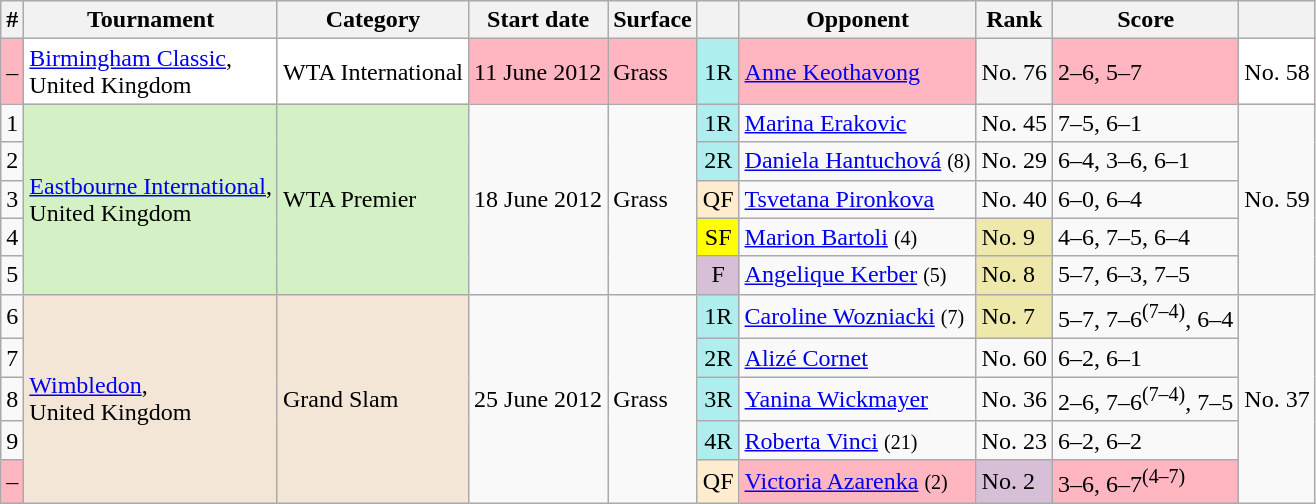<table class="wikitable sortable">
<tr>
<th scope="col">#</th>
<th scope="col">Tournament</th>
<th scope="col">Category</th>
<th scope="col">Start date</th>
<th scope="col">Surface</th>
<th scope="col"></th>
<th scope="col">Opponent</th>
<th scope="col">Rank</th>
<th class="unsortable" scope="col">Score</th>
<th></th>
</tr>
<tr bgcolor="lightpink">
<td align="center">–</td>
<td bgcolor="#fff"><a href='#'>Birmingham Classic</a>, <br>United Kingdom</td>
<td bgcolor="#fff">WTA International</td>
<td>11 June 2012</td>
<td>Grass</td>
<td bgcolor=afeeee align="center">1R</td>
<td> <a href='#'>Anne Keothavong</a></td>
<td align="left" bgcolor=#F4F4F4>No. 76</td>
<td>2–6, 5–7</td>
<td bgcolor=#fff>No. 58</td>
</tr>
<tr>
<td align="center">1</td>
<td rowspan=5 bgcolor="#D4F1C5"><a href='#'>Eastbourne International</a>, <br>United Kingdom</td>
<td rowspan=5 bgcolor="#D4F1C5">WTA Premier</td>
<td rowspan=5>18 June 2012</td>
<td rowspan=5>Grass</td>
<td bgcolor=afeeee align="center">1R</td>
<td> <a href='#'>Marina Erakovic</a></td>
<td>No. 45</td>
<td>7–5, 6–1</td>
<td rowspan=5>No. 59</td>
</tr>
<tr>
<td align="center">2</td>
<td bgcolor=afeeee align="center">2R</td>
<td> <a href='#'>Daniela Hantuchová</a> <small>(8)</small></td>
<td>No. 29</td>
<td>6–4, 3–6, 6–1</td>
</tr>
<tr>
<td align="center">3</td>
<td bgcolor=ffebcd align="center">QF</td>
<td> <a href='#'>Tsvetana Pironkova</a></td>
<td>No. 40</td>
<td>6–0, 6–4</td>
</tr>
<tr>
<td align="center">4</td>
<td bgcolor=yellow align="center">SF</td>
<td> <a href='#'>Marion Bartoli</a> <small>(4)</small></td>
<td bgcolor=eee8aa>No. 9</td>
<td>4–6, 7–5, 6–4</td>
</tr>
<tr>
<td align="center">5</td>
<td bgcolor=thistle align="center">F</td>
<td> <a href='#'>Angelique Kerber</a> <small>(5)</small></td>
<td bgcolor=eee8aa>No. 8</td>
<td>5–7, 6–3, 7–5</td>
</tr>
<tr>
<td align="center">6</td>
<td rowspan=5 bgcolor="#F3E6D7"><a href='#'>Wimbledon</a>, <br>United Kingdom</td>
<td rowspan=5 bgcolor="#F3E6D7">Grand Slam</td>
<td rowspan=5>25 June 2012</td>
<td rowspan=5>Grass</td>
<td bgcolor=afeeee align="center">1R</td>
<td> <a href='#'>Caroline Wozniacki</a> <small>(7)</small></td>
<td bgcolor=eee8aa>No. 7</td>
<td>5–7, 7–6<sup>(7–4)</sup>, 6–4</td>
<td rowspan=5>No. 37</td>
</tr>
<tr>
<td align="center">7</td>
<td bgcolor=afeeee align="center">2R</td>
<td> <a href='#'>Alizé Cornet</a></td>
<td>No. 60</td>
<td>6–2, 6–1</td>
</tr>
<tr>
<td align="center">8</td>
<td bgcolor=afeeee align="center">3R</td>
<td> <a href='#'>Yanina Wickmayer</a></td>
<td>No. 36</td>
<td>2–6, 7–6<sup>(7–4)</sup>, 7–5</td>
</tr>
<tr>
<td align="center">9</td>
<td bgcolor=afeeee align="center">4R</td>
<td> <a href='#'>Roberta Vinci</a> <small>(21)</small></td>
<td>No. 23</td>
<td>6–2, 6–2</td>
</tr>
<tr>
<td bgcolor="lightpink" align=center>–</td>
<td bgcolor=ffebcd align="center">QF</td>
<td bgcolor="lightpink"> <a href='#'>Victoria Azarenka</a> <small>(2)</small></td>
<td align="left" bgcolor=thistle>No. 2</td>
<td bgcolor="lightpink">3–6, 6–7<sup>(4–7)</sup></td>
</tr>
</table>
